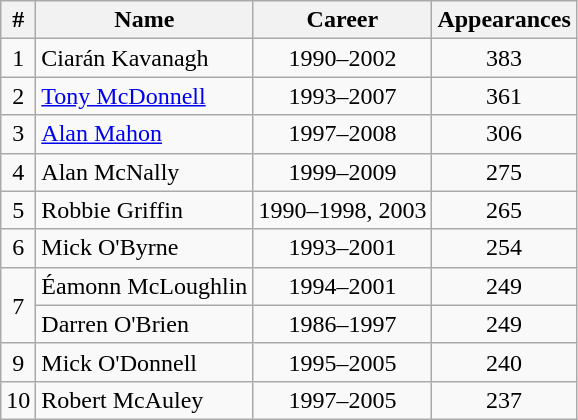<table class="wikitable" style="text-align:center;">
<tr>
<th>#</th>
<th>Name</th>
<th>Career</th>
<th>Appearances</th>
</tr>
<tr>
<td>1</td>
<td align="left"> Ciarán Kavanagh</td>
<td>1990–2002</td>
<td>383</td>
</tr>
<tr>
<td>2</td>
<td align="left"> <a href='#'>Tony McDonnell</a></td>
<td>1993–2007</td>
<td>361</td>
</tr>
<tr>
<td>3</td>
<td align="left"> <a href='#'>Alan Mahon</a></td>
<td>1997–2008</td>
<td>306</td>
</tr>
<tr>
<td>4</td>
<td align="left"> Alan McNally</td>
<td>1999–2009</td>
<td>275</td>
</tr>
<tr>
<td>5</td>
<td align="left"> Robbie Griffin</td>
<td>1990–1998, 2003</td>
<td>265</td>
</tr>
<tr>
<td>6</td>
<td align="left"> Mick O'Byrne</td>
<td>1993–2001</td>
<td>254</td>
</tr>
<tr>
<td rowspan="2">7</td>
<td align="left"> Éamonn McLoughlin</td>
<td>1994–2001</td>
<td>249</td>
</tr>
<tr>
<td align="left"> Darren O'Brien</td>
<td>1986–1997</td>
<td>249</td>
</tr>
<tr>
<td>9</td>
<td align="left"> Mick O'Donnell</td>
<td>1995–2005</td>
<td>240</td>
</tr>
<tr>
<td>10</td>
<td align="left"> Robert McAuley</td>
<td>1997–2005</td>
<td>237</td>
</tr>
</table>
